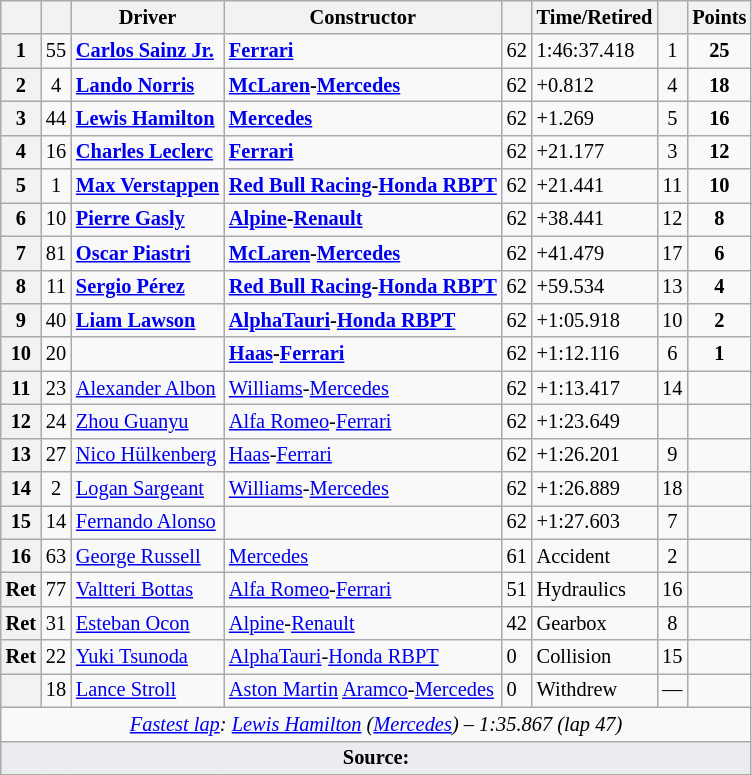<table class="wikitable sortable" style="font-size: 85%;">
<tr>
<th scope="col"></th>
<th scope="col"></th>
<th scope="col">Driver</th>
<th scope="col">Constructor</th>
<th class="unsortable" scope="col"></th>
<th class="unsortable" scope="col">Time/Retired</th>
<th scope="col"></th>
<th scope="col">Points</th>
</tr>
<tr>
<th>1</th>
<td align="center">55</td>
<td data-sort-value="sai"><strong> <a href='#'>Carlos Sainz Jr.</a></strong></td>
<td><strong><a href='#'>Ferrari</a></strong></td>
<td>62</td>
<td>1:46:37.418</td>
<td align="center">1</td>
<td align="center"><strong>25</strong></td>
</tr>
<tr>
<th>2</th>
<td align="center">4</td>
<td data-sort-value="nor"><strong> <a href='#'>Lando Norris</a></strong></td>
<td><strong><a href='#'>McLaren</a>-<a href='#'>Mercedes</a></strong></td>
<td>62</td>
<td>+0.812</td>
<td align="center">4</td>
<td align="center"><strong>18</strong></td>
</tr>
<tr>
<th>3</th>
<td align="center">44</td>
<td data-sort-value="ham"><strong> <a href='#'>Lewis Hamilton</a></strong></td>
<td><strong><a href='#'>Mercedes</a></strong></td>
<td>62</td>
<td>+1.269</td>
<td align="center">5</td>
<td align="center"><strong>16</strong></td>
</tr>
<tr>
<th>4</th>
<td align="center">16</td>
<td data-sort-value="lec"> <strong><a href='#'>Charles Leclerc</a></strong></td>
<td><strong><a href='#'>Ferrari</a></strong></td>
<td>62</td>
<td>+21.177</td>
<td align="center">3</td>
<td align="center"><strong>12</strong></td>
</tr>
<tr>
<th>5</th>
<td align="center">1</td>
<td data-sort-value="ver"><strong> <a href='#'>Max Verstappen</a></strong></td>
<td><strong><a href='#'>Red Bull Racing</a>-<a href='#'>Honda RBPT</a></strong></td>
<td>62</td>
<td>+21.441</td>
<td align="center">11</td>
<td align="center"><strong>10</strong></td>
</tr>
<tr>
<th>6</th>
<td align="center">10</td>
<td data-sort-value="gas"> <strong><a href='#'>Pierre Gasly</a></strong></td>
<td><strong><a href='#'>Alpine</a>-<a href='#'>Renault</a></strong></td>
<td>62</td>
<td>+38.441</td>
<td align="center">12</td>
<td align="center"><strong>8</strong></td>
</tr>
<tr>
<th>7</th>
<td align="center">81</td>
<td data-sort-value="pia"> <strong><a href='#'>Oscar Piastri</a></strong></td>
<td><strong><a href='#'>McLaren</a>-<a href='#'>Mercedes</a></strong></td>
<td>62</td>
<td>+41.479</td>
<td align="center">17</td>
<td align="center"><strong>6</strong></td>
</tr>
<tr>
<th>8</th>
<td align="center">11</td>
<td data-sort-value="per"><strong> <a href='#'>Sergio Pérez</a></strong></td>
<td><strong><a href='#'>Red Bull Racing</a>-<a href='#'>Honda RBPT</a></strong></td>
<td>62</td>
<td>+59.534</td>
<td align="center">13</td>
<td align="center"><strong>4</strong></td>
</tr>
<tr>
<th>9</th>
<td align="center">40</td>
<td data-sort-value="law"> <strong><a href='#'>Liam Lawson</a></strong></td>
<td><strong><a href='#'>AlphaTauri</a>-<a href='#'>Honda RBPT</a></strong></td>
<td>62</td>
<td>+1:05.918</td>
<td align="center">10</td>
<td align="center"><strong>2</strong></td>
</tr>
<tr>
<th>10</th>
<td align="center">20</td>
<td data-sort-value="mag"><strong></strong></td>
<td><strong><a href='#'>Haas</a>-<a href='#'>Ferrari</a></strong></td>
<td>62</td>
<td>+1:12.116</td>
<td align="center">6</td>
<td align="center"><strong>1</strong></td>
</tr>
<tr>
<th>11</th>
<td align="center">23</td>
<td data-sort-value="alb"> <a href='#'>Alexander Albon</a></td>
<td><a href='#'>Williams</a>-<a href='#'>Mercedes</a></td>
<td>62</td>
<td>+1:13.417</td>
<td align="center">14</td>
<td align="center"></td>
</tr>
<tr>
<th>12</th>
<td align="center">24</td>
<td data-sort-value="zho"> <a href='#'>Zhou Guanyu</a></td>
<td><a href='#'>Alfa Romeo</a>-<a href='#'>Ferrari</a></td>
<td>62</td>
<td>+1:23.649</td>
<td align="center"></td>
<td></td>
</tr>
<tr>
<th>13</th>
<td align="center">27</td>
<td data-sort-value="hul"> <a href='#'>Nico Hülkenberg</a></td>
<td><a href='#'>Haas</a>-<a href='#'>Ferrari</a></td>
<td>62</td>
<td>+1:26.201</td>
<td align="center">9</td>
<td></td>
</tr>
<tr>
<th>14</th>
<td align="center">2</td>
<td data-sort-value="sar"> <a href='#'>Logan Sargeant</a></td>
<td><a href='#'>Williams</a>-<a href='#'>Mercedes</a></td>
<td>62</td>
<td>+1:26.889</td>
<td align="center">18</td>
<td></td>
</tr>
<tr>
<th>15</th>
<td align="center">14</td>
<td data-sort-value="alo"> <a href='#'>Fernando Alonso</a></td>
<td></td>
<td>62</td>
<td>+1:27.603</td>
<td align="center">7</td>
<td align="center"></td>
</tr>
<tr>
<th>16</th>
<td align="center">63</td>
<td data-sort-value="rus"> <a href='#'>George Russell</a></td>
<td><a href='#'>Mercedes</a></td>
<td>61</td>
<td>Accident</td>
<td align="center">2</td>
<td align="center"></td>
</tr>
<tr>
<th>Ret</th>
<td align="center">77</td>
<td data-sort-value="bot"> <a href='#'>Valtteri Bottas</a></td>
<td><a href='#'>Alfa Romeo</a>-<a href='#'>Ferrari</a></td>
<td>51</td>
<td>Hydraulics</td>
<td align="center">16</td>
<td></td>
</tr>
<tr>
<th>Ret</th>
<td align="center">31</td>
<td data-sort-value="oco"> <a href='#'>Esteban Ocon</a></td>
<td><a href='#'>Alpine</a>-<a href='#'>Renault</a></td>
<td>42</td>
<td>Gearbox</td>
<td align="center">8</td>
<td align="center"></td>
</tr>
<tr>
<th>Ret</th>
<td align="center">22</td>
<td data-sort-value="tsu"> <a href='#'>Yuki Tsunoda</a></td>
<td><a href='#'>AlphaTauri</a>-<a href='#'>Honda RBPT</a></td>
<td>0</td>
<td>Collision</td>
<td align="center">15</td>
<td></td>
</tr>
<tr>
<th scope="row"></th>
<td align="center">18</td>
<td data-sort-value="str"> <a href='#'>Lance Stroll</a></td>
<td><a href='#'>Aston Martin</a> <a href='#'>Aramco</a>-<a href='#'>Mercedes</a></td>
<td>0</td>
<td>Withdrew</td>
<td data-sort-value="20" align="center" align="center">—</td>
<td></td>
</tr>
<tr class="sortbottom">
<td colspan="8" align="center"><em><a href='#'>Fastest lap</a>:</em>  <em><a href='#'>Lewis Hamilton</a> (<a href='#'>Mercedes</a>) –  1:35.867 (lap 47)</em></td>
</tr>
<tr class="sortbottom">
<td colspan="8" style="background-color:#eaecf0;text-align:center"><strong>Source:</strong></td>
</tr>
</table>
